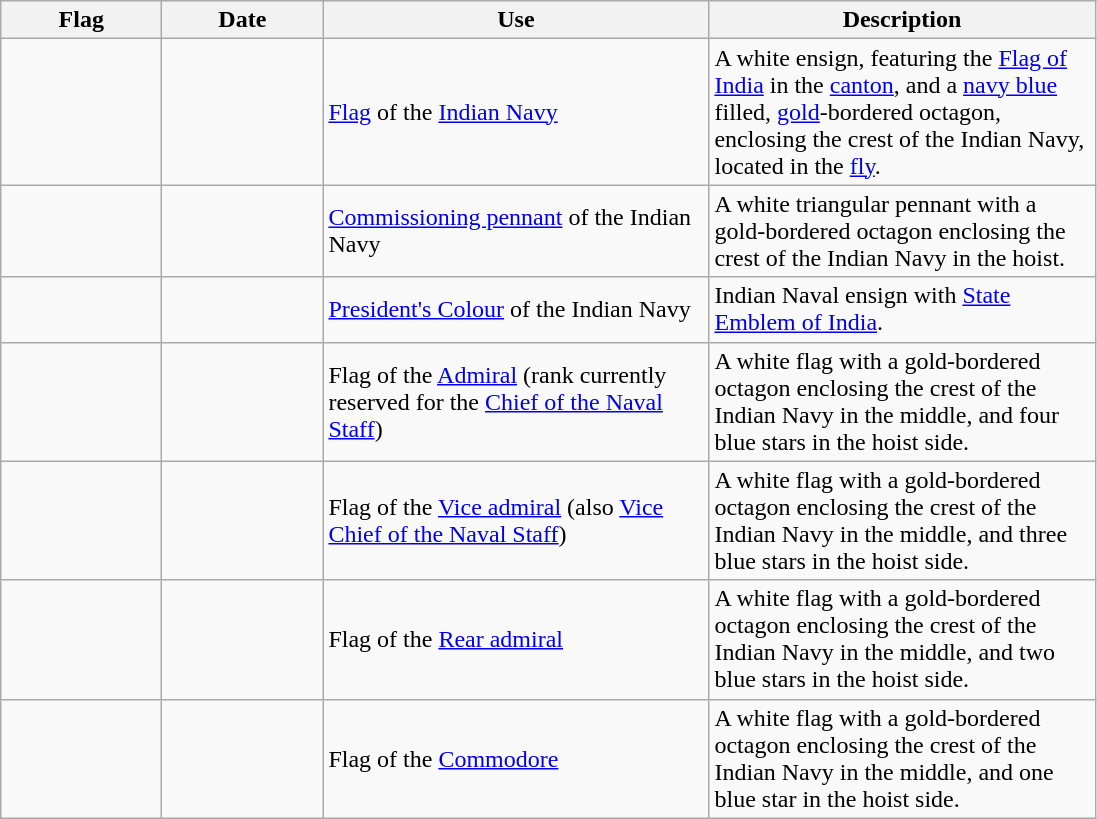<table class="wikitable">
<tr>
<th style="width:100px;">Flag</th>
<th style="width:100px;">Date</th>
<th style="width:250px;">Use</th>
<th style="width:250px;">Description</th>
</tr>
<tr>
<td></td>
<td></td>
<td><a href='#'>Flag</a> of the <a href='#'>Indian Navy</a></td>
<td>A white ensign, featuring the <a href='#'>Flag of India</a> in the <a href='#'>canton</a>, and a <a href='#'>navy blue</a> filled, <a href='#'>gold</a>-bordered octagon, enclosing the crest of the Indian Navy, located in the <a href='#'>fly</a>.</td>
</tr>
<tr>
<td></td>
<td></td>
<td><a href='#'>Commissioning pennant</a> of the Indian Navy</td>
<td>A white triangular pennant with a gold-bordered octagon enclosing the crest of the Indian Navy in the hoist.</td>
</tr>
<tr>
<td></td>
<td></td>
<td><a href='#'>President's Colour</a> of the Indian Navy</td>
<td>Indian Naval ensign with <a href='#'>State Emblem of India</a>.</td>
</tr>
<tr>
<td></td>
<td></td>
<td>Flag of the <a href='#'>Admiral</a> (rank currently reserved for the <a href='#'>Chief of the Naval Staff</a>)</td>
<td>A white flag with a gold-bordered octagon enclosing the crest of the Indian Navy in the middle, and four blue stars in the hoist side.</td>
</tr>
<tr>
<td></td>
<td></td>
<td>Flag of the <a href='#'>Vice admiral</a> (also <a href='#'>Vice Chief of the Naval Staff</a>)</td>
<td>A white flag with a gold-bordered octagon enclosing the crest of the Indian Navy in the middle, and three blue stars in the hoist side.</td>
</tr>
<tr>
<td></td>
<td></td>
<td>Flag of the <a href='#'>Rear admiral</a></td>
<td>A white flag with a gold-bordered octagon enclosing the crest of the Indian Navy in the middle, and two blue stars in the hoist side.</td>
</tr>
<tr>
<td></td>
<td></td>
<td>Flag of the <a href='#'>Commodore</a></td>
<td>A white flag with a gold-bordered octagon enclosing the crest of the Indian Navy in the middle, and one blue star in the hoist side.</td>
</tr>
</table>
